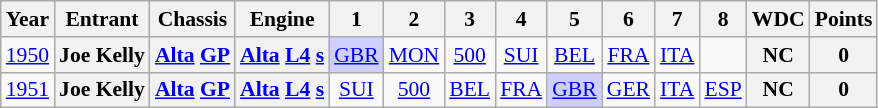<table class="wikitable" style="text-align:center; font-size:90%">
<tr>
<th>Year</th>
<th>Entrant</th>
<th>Chassis</th>
<th>Engine</th>
<th>1</th>
<th>2</th>
<th>3</th>
<th>4</th>
<th>5</th>
<th>6</th>
<th>7</th>
<th>8</th>
<th>WDC</th>
<th>Points</th>
</tr>
<tr>
<td><a href='#'>1950</a></td>
<th>Joe Kelly</th>
<th><a href='#'>Alta</a> <a href='#'>GP</a></th>
<th><a href='#'>Alta</a> <a href='#'>L4</a> <a href='#'>s</a></th>
<td style="background:#CFCFFF;"><a href='#'>GBR</a><br></td>
<td><a href='#'>MON</a></td>
<td><a href='#'>500</a></td>
<td><a href='#'>SUI</a></td>
<td><a href='#'>BEL</a></td>
<td><a href='#'>FRA</a></td>
<td><a href='#'>ITA</a></td>
<td></td>
<th>NC</th>
<th>0</th>
</tr>
<tr>
<td><a href='#'>1951</a></td>
<th>Joe Kelly</th>
<th><a href='#'>Alta</a> <a href='#'>GP</a></th>
<th><a href='#'>Alta</a> <a href='#'>L4</a> <a href='#'>s</a></th>
<td><a href='#'>SUI</a></td>
<td><a href='#'>500</a></td>
<td><a href='#'>BEL</a></td>
<td><a href='#'>FRA</a></td>
<td style="background:#CFCFFF;"><a href='#'>GBR</a><br></td>
<td><a href='#'>GER</a></td>
<td><a href='#'>ITA</a></td>
<td><a href='#'>ESP</a></td>
<th>NC</th>
<th>0</th>
</tr>
</table>
